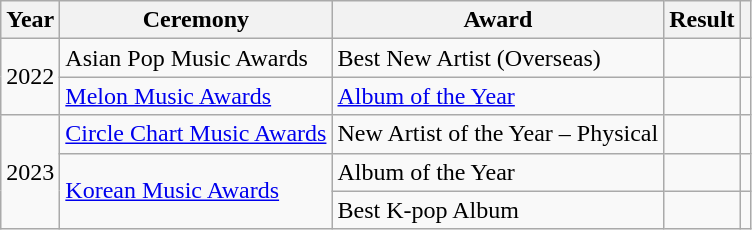<table class="wikitable plainrowheaders">
<tr>
<th scope="col">Year</th>
<th scope="col">Ceremony</th>
<th scope="col">Award</th>
<th scope="col">Result</th>
<th class="unsortable"></th>
</tr>
<tr>
<td scope="row" rowspan="2">2022</td>
<td>Asian Pop Music Awards</td>
<td>Best New Artist (Overseas)</td>
<td></td>
<td style="text-align:center"></td>
</tr>
<tr>
<td><a href='#'>Melon Music Awards</a></td>
<td><a href='#'>Album of the Year</a></td>
<td></td>
<td style="text-align:center"></td>
</tr>
<tr>
<td scope="row" rowspan="3">2023</td>
<td><a href='#'>Circle Chart Music Awards</a></td>
<td>New Artist of the Year – Physical</td>
<td></td>
<td style="text-align:center"></td>
</tr>
<tr>
<td rowspan="2"><a href='#'>Korean Music Awards</a></td>
<td>Album of the Year</td>
<td></td>
<td style="text-align:center"></td>
</tr>
<tr>
<td>Best K-pop Album</td>
<td></td>
<td style="text-align:center"></td>
</tr>
</table>
